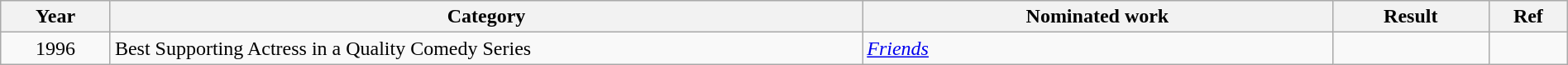<table class="wikitable" width="100%">
<tr>
<th width="7%">Year</th>
<th width="48%">Category</th>
<th width="30%">Nominated work</th>
<th width="10%">Result</th>
<th width="5%">Ref</th>
</tr>
<tr>
<td align="center">1996</td>
<td>Best Supporting Actress in a Quality Comedy Series</td>
<td><em><a href='#'>Friends</a></em></td>
<td></td>
<td align="center"></td>
</tr>
</table>
